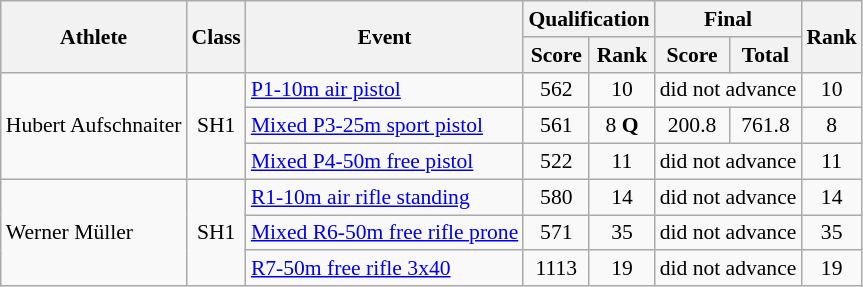<table class="wikitable" style="font-size:90%">
<tr>
<th rowspan="2">Athlete</th>
<th rowspan="2">Class</th>
<th rowspan="2">Event</th>
<th colspan="2">Qualification</th>
<th colspan="2">Final</th>
<th rowspan="2">Rank</th>
</tr>
<tr>
<th>Score</th>
<th>Rank</th>
<th>Score</th>
<th>Total</th>
</tr>
<tr>
<td rowspan="3">Hubert Aufschnaiter</td>
<td align="center" rowspan="3">SH1</td>
<td><a href='#'>P1-10m air pistol</a></td>
<td align="center">562</td>
<td align="center">10</td>
<td align="center" colspan="2">did not advance</td>
<td align="center">10</td>
</tr>
<tr>
<td><a href='#'>Mixed P3-25m sport pistol</a></td>
<td align="center">561</td>
<td align="center">8 <strong>Q</strong></td>
<td align="center">200.8</td>
<td align="center">761.8</td>
<td align="center">8</td>
</tr>
<tr>
<td><a href='#'>Mixed P4-50m free pistol</a></td>
<td align="center">522</td>
<td align="center">11</td>
<td align="center" colspan="2">did not advance</td>
<td align="center">11</td>
</tr>
<tr>
<td rowspan="3">Werner Müller</td>
<td align="center" rowspan="3">SH1</td>
<td><a href='#'>R1-10m air rifle standing</a></td>
<td align="center">580</td>
<td align="center">14</td>
<td align="center" colspan="2">did not advance</td>
<td align="center">14</td>
</tr>
<tr>
<td><a href='#'>Mixed R6-50m free rifle prone</a></td>
<td align="center">571</td>
<td align="center">35</td>
<td align="center" colspan="2">did not advance</td>
<td align="center">35</td>
</tr>
<tr>
<td><a href='#'>R7-50m free rifle 3x40</a></td>
<td align="center">1113</td>
<td align="center">19</td>
<td align="center" colspan="2">did not advance</td>
<td align="center">19</td>
</tr>
</table>
